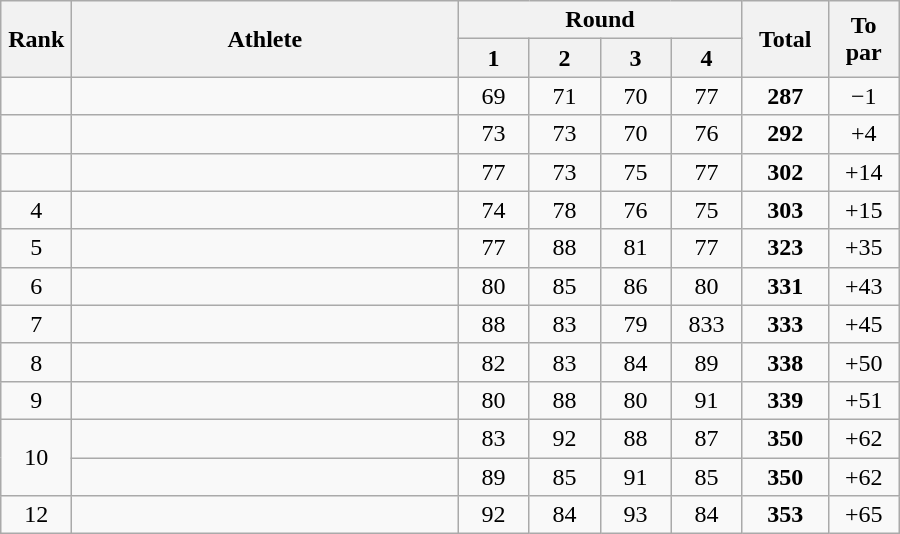<table class=wikitable style="text-align:center">
<tr>
<th rowspan="2" width=40>Rank</th>
<th rowspan="2" width=250>Athlete</th>
<th colspan="4">Round</th>
<th rowspan="2" width=50>Total</th>
<th rowspan="2" width=40>To par</th>
</tr>
<tr>
<th width=40>1</th>
<th width=40>2</th>
<th width=40>3</th>
<th width=40>4</th>
</tr>
<tr>
<td></td>
<td align=left></td>
<td>69</td>
<td>71</td>
<td>70</td>
<td>77</td>
<td><strong>287</strong></td>
<td>−1</td>
</tr>
<tr>
<td></td>
<td align=left></td>
<td>73</td>
<td>73</td>
<td>70</td>
<td>76</td>
<td><strong>292</strong></td>
<td>+4</td>
</tr>
<tr>
<td></td>
<td align=left></td>
<td>77</td>
<td>73</td>
<td>75</td>
<td>77</td>
<td><strong>302</strong></td>
<td>+14</td>
</tr>
<tr>
<td>4</td>
<td align=left></td>
<td>74</td>
<td>78</td>
<td>76</td>
<td>75</td>
<td><strong>303</strong></td>
<td>+15</td>
</tr>
<tr>
<td>5</td>
<td align=left></td>
<td>77</td>
<td>88</td>
<td>81</td>
<td>77</td>
<td><strong>323</strong></td>
<td>+35</td>
</tr>
<tr>
<td>6</td>
<td align=left></td>
<td>80</td>
<td>85</td>
<td>86</td>
<td>80</td>
<td><strong>331</strong></td>
<td>+43</td>
</tr>
<tr>
<td>7</td>
<td align=left></td>
<td>88</td>
<td>83</td>
<td>79</td>
<td>833</td>
<td><strong>333</strong></td>
<td>+45</td>
</tr>
<tr>
<td>8</td>
<td align=left></td>
<td>82</td>
<td>83</td>
<td>84</td>
<td>89</td>
<td><strong>338</strong></td>
<td>+50</td>
</tr>
<tr>
<td>9</td>
<td align=left></td>
<td>80</td>
<td>88</td>
<td>80</td>
<td>91</td>
<td><strong>339</strong></td>
<td>+51</td>
</tr>
<tr>
<td rowspan=2>10</td>
<td align=left></td>
<td>83</td>
<td>92</td>
<td>88</td>
<td>87</td>
<td><strong>350</strong></td>
<td>+62</td>
</tr>
<tr>
<td align=left></td>
<td>89</td>
<td>85</td>
<td>91</td>
<td>85</td>
<td><strong>350</strong></td>
<td>+62</td>
</tr>
<tr>
<td>12</td>
<td align=left></td>
<td>92</td>
<td>84</td>
<td>93</td>
<td>84</td>
<td><strong>353</strong></td>
<td>+65</td>
</tr>
</table>
